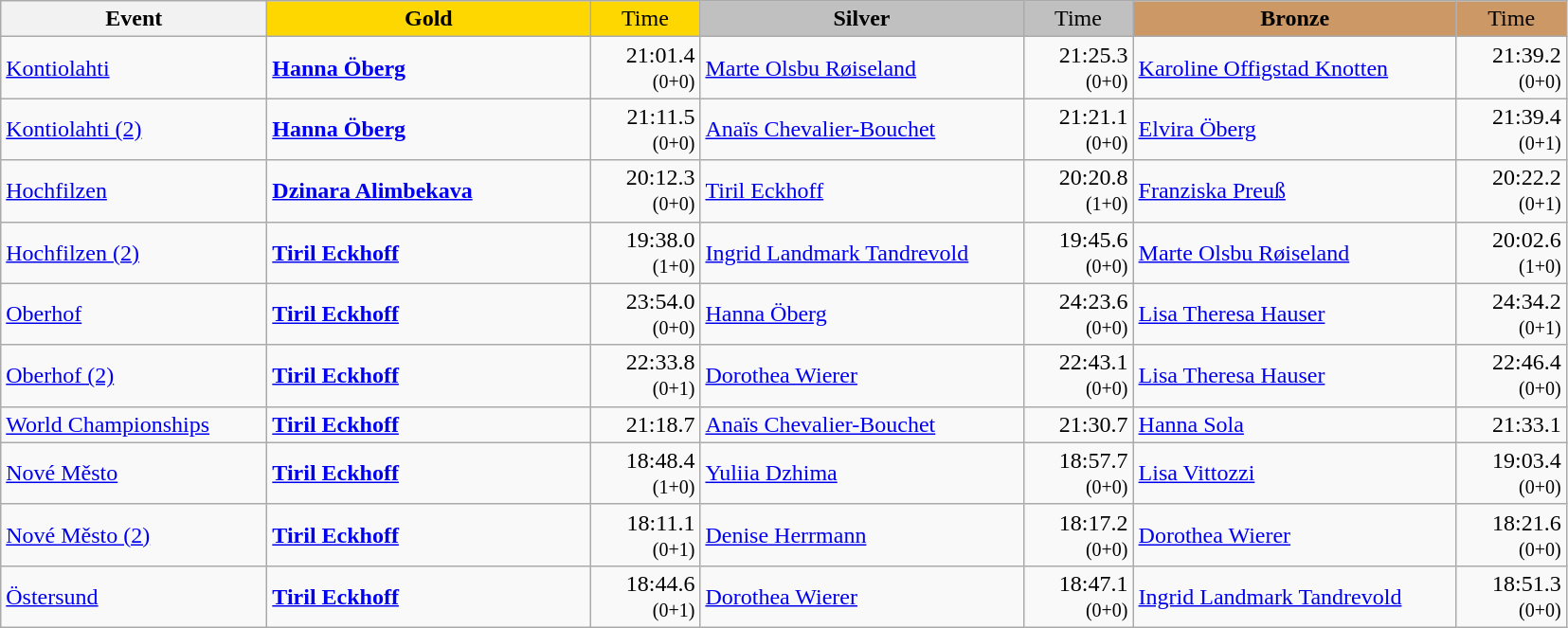<table class="wikitable">
<tr>
<th width="180">Event</th>
<th width="220" style="background:gold">Gold</th>
<th width="70" style="background:gold;font-weight:normal">Time</th>
<th width="220" style="background:silver">Silver</th>
<th width="70" style="background:silver;font-weight:normal">Time</th>
<th width="220" style="background:#CC9966">Bronze</th>
<th width="70" style="background:#CC9966;font-weight:normal">Time</th>
</tr>
<tr>
<td><a href='#'>Kontiolahti</a><br></td>
<td><strong><a href='#'>Hanna Öberg</a></strong><br><small></small></td>
<td align="right">21:01.4<br><small>(0+0)</small></td>
<td><a href='#'>Marte Olsbu Røiseland</a><br><small></small></td>
<td align="right">21:25.3<br><small>(0+0)</small></td>
<td><a href='#'>Karoline Offigstad Knotten</a><br><small></small></td>
<td align="right">21:39.2<br><small>(0+0)</small></td>
</tr>
<tr>
<td><a href='#'>Kontiolahti (2)</a><br></td>
<td><strong><a href='#'>Hanna Öberg</a></strong><br><small></small></td>
<td align="right">21:11.5<br><small>(0+0)</small></td>
<td><a href='#'>Anaïs Chevalier-Bouchet</a><br><small></small></td>
<td align="right">21:21.1<br><small>(0+0)</small></td>
<td><a href='#'>Elvira Öberg</a><br><small></small></td>
<td align="right">21:39.4<br><small>(0+1)</small></td>
</tr>
<tr>
<td><a href='#'>Hochfilzen</a><br></td>
<td><strong><a href='#'>Dzinara Alimbekava</a></strong><br><small></small></td>
<td align="right">20:12.3<br><small>(0+0)</small></td>
<td><a href='#'>Tiril Eckhoff</a><br><small></small></td>
<td align="right">20:20.8<br><small>(1+0)</small></td>
<td><a href='#'>Franziska Preuß</a><br><small></small></td>
<td align="right">20:22.2<br><small>(0+1)</small></td>
</tr>
<tr>
<td><a href='#'>Hochfilzen (2)</a><br></td>
<td><strong><a href='#'>Tiril Eckhoff</a></strong><br><small></small></td>
<td align="right">19:38.0<br><small>(1+0)</small></td>
<td><a href='#'>Ingrid Landmark Tandrevold</a><br><small></small></td>
<td align="right">19:45.6<br><small>(0+0)</small></td>
<td><a href='#'>Marte Olsbu Røiseland</a><br><small></small></td>
<td align="right">20:02.6<br><small>(1+0)</small></td>
</tr>
<tr>
<td><a href='#'>Oberhof</a><br></td>
<td><strong><a href='#'>Tiril Eckhoff</a></strong><br><small></small></td>
<td align="right">23:54.0<br><small>(0+0)</small></td>
<td><a href='#'>Hanna Öberg</a><br><small></small></td>
<td align="right">24:23.6<br><small>(0+0)</small></td>
<td><a href='#'>Lisa Theresa Hauser</a><br><small></small></td>
<td align="right">24:34.2<br><small>(0+1)</small></td>
</tr>
<tr>
<td><a href='#'>Oberhof (2)</a><br></td>
<td><strong><a href='#'>Tiril Eckhoff</a></strong><br><small></small></td>
<td align="right">22:33.8<br><small>(0+1)</small></td>
<td><a href='#'>Dorothea Wierer</a><br><small></small></td>
<td align="right">22:43.1<br><small>(0+0)</small></td>
<td><a href='#'>Lisa Theresa Hauser</a><br><small></small></td>
<td align="right">22:46.4<br><small>(0+0)</small></td>
</tr>
<tr>
<td><a href='#'>World Championships</a><br></td>
<td><strong><a href='#'>Tiril Eckhoff</a></strong><br></td>
<td align="right">21:18.7<br> </td>
<td><a href='#'>Anaïs Chevalier-Bouchet</a><br></td>
<td align="right">21:30.7 <br> </td>
<td><a href='#'>Hanna Sola</a> <br></td>
<td align="right">21:33.1<br> </td>
</tr>
<tr>
<td><a href='#'>Nové Město</a><br></td>
<td><strong><a href='#'>Tiril Eckhoff</a></strong><br><small></small></td>
<td align="right">18:48.4<br><small>(1+0)</small></td>
<td><a href='#'>Yuliia Dzhima</a><br><small></small></td>
<td align="right">18:57.7<br><small>(0+0)</small></td>
<td><a href='#'>Lisa Vittozzi</a><br><small></small></td>
<td align="right">19:03.4<br><small>(0+0)</small></td>
</tr>
<tr>
<td><a href='#'>Nové Město (2)</a><br></td>
<td><strong><a href='#'>Tiril Eckhoff</a></strong><br><small></small></td>
<td align="right">18:11.1<br><small>(0+1)</small></td>
<td><a href='#'>Denise Herrmann</a><br><small></small></td>
<td align="right">18:17.2<br><small>(0+0)</small></td>
<td><a href='#'>Dorothea Wierer</a><br><small></small></td>
<td align="right">18:21.6<br><small>(0+0)</small></td>
</tr>
<tr>
<td><a href='#'>Östersund</a><br></td>
<td><strong><a href='#'>Tiril Eckhoff</a></strong><br><small></small></td>
<td align="right">18:44.6<br><small>(0+1)</small></td>
<td><a href='#'>Dorothea Wierer</a><br><small></small></td>
<td align="right">18:47.1<br><small>(0+0)</small></td>
<td><a href='#'>Ingrid Landmark Tandrevold</a><br><small></small></td>
<td align="right">18:51.3<br><small>(0+0)</small></td>
</tr>
</table>
